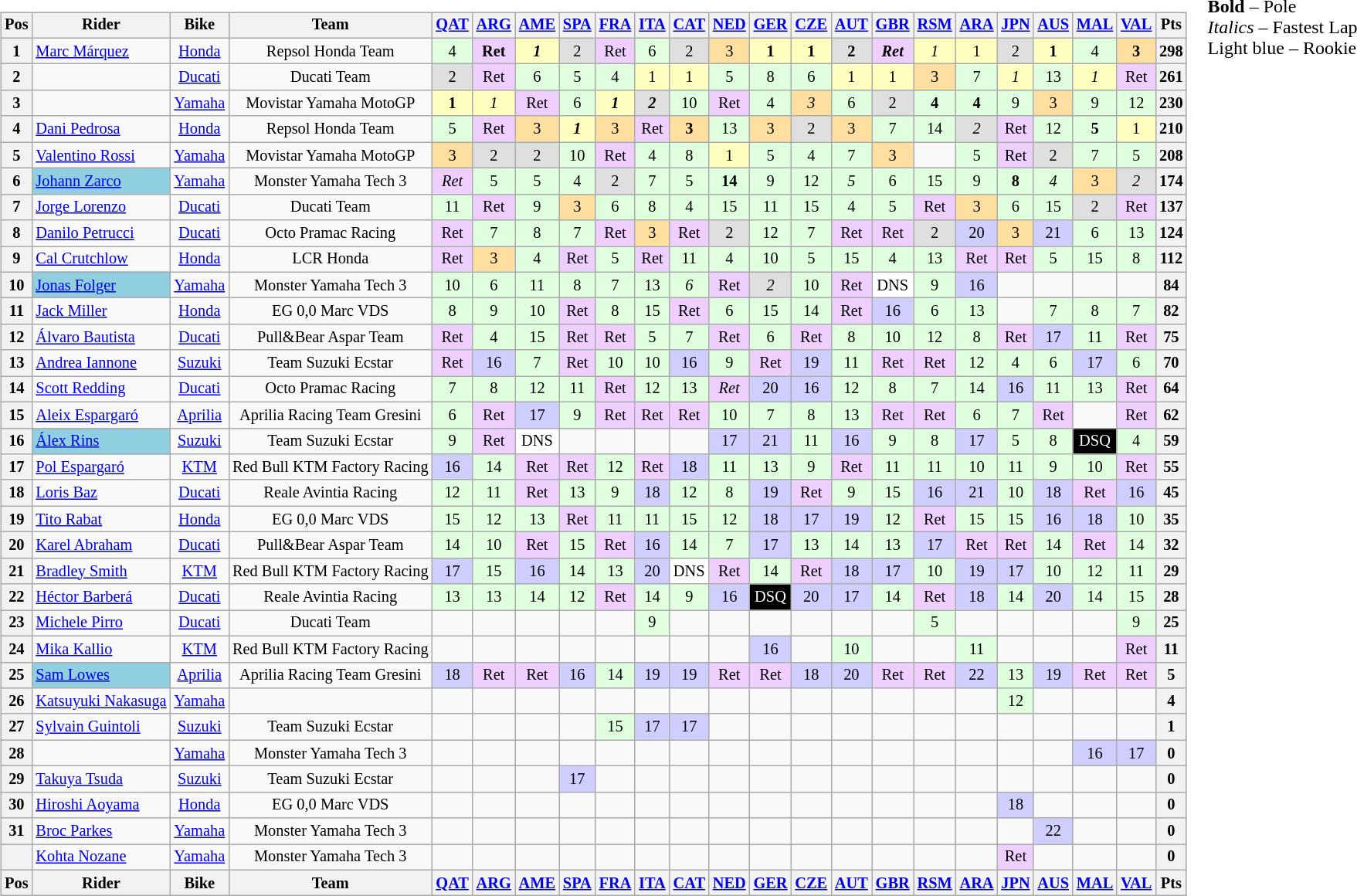<table>
<tr>
<td><br><table class="wikitable" style="font-size: 85%; text-align:center">
<tr valign="top">
<th valign="middle">Pos</th>
<th valign="middle">Rider</th>
<th valign="middle">Bike</th>
<th valign="middle">Team</th>
<th><a href='#'>QAT</a><br></th>
<th><a href='#'>ARG</a><br></th>
<th><a href='#'>AME</a><br></th>
<th><a href='#'>SPA</a><br></th>
<th><a href='#'>FRA</a><br></th>
<th><a href='#'>ITA</a><br></th>
<th><a href='#'>CAT</a><br></th>
<th><a href='#'>NED</a><br></th>
<th><a href='#'>GER</a><br></th>
<th><a href='#'>CZE</a><br></th>
<th><a href='#'>AUT</a><br></th>
<th><a href='#'>GBR</a><br></th>
<th><a href='#'>RSM</a><br></th>
<th><a href='#'>ARA</a><br></th>
<th><a href='#'>JPN</a><br></th>
<th><a href='#'>AUS</a><br></th>
<th><a href='#'>MAL</a><br></th>
<th><a href='#'>VAL</a><br></th>
<th valign="middle">Pts</th>
</tr>
<tr>
<th>1</th>
<td align="left"> <a href='#'>Marc Márquez</a></td>
<td><a href='#'>Honda</a></td>
<td>Repsol Honda Team</td>
<td style="background:#dfffdf;">4</td>
<td style="background:#efcfff;"><strong>Ret</strong></td>
<td style="background:#ffffbf;"><strong><em>1</em></strong></td>
<td style="background:#dfdfdf;">2</td>
<td style="background:#efcfff;">Ret</td>
<td style="background:#dfffdf;">6</td>
<td style="background:#dfdfdf;">2</td>
<td style="background:#ffdf9f;">3</td>
<td style="background:#ffffbf;"><strong>1</strong></td>
<td style="background:#ffffbf;"><strong>1</strong></td>
<td style="background:#dfdfdf;"><strong>2</strong></td>
<td style="background:#efcfff;"><strong><em>Ret</em></strong></td>
<td style="background:#ffffbf;"><em>1</em></td>
<td style="background:#ffffbf;">1</td>
<td style="background:#dfdfdf;">2</td>
<td style="background:#ffffbf;"><strong>1</strong></td>
<td style="background:#dfffdf;">4</td>
<td style="background:#ffdf9f;"><strong>3</strong></td>
<th>298</th>
</tr>
<tr>
<th>2</th>
<td align="left"></td>
<td><a href='#'>Ducati</a></td>
<td>Ducati Team</td>
<td style="background:#dfdfdf;">2</td>
<td style="background:#efcfff;">Ret</td>
<td style="background:#dfffdf;">6</td>
<td style="background:#dfffdf;">5</td>
<td style="background:#dfffdf;">4</td>
<td style="background:#ffffbf;">1</td>
<td style="background:#ffffbf;">1</td>
<td style="background:#dfffdf;">5</td>
<td style="background:#dfffdf;">8</td>
<td style="background:#dfffdf;">6</td>
<td style="background:#ffffbf;">1</td>
<td style="background:#ffffbf;">1</td>
<td style="background:#ffdf9f;">3</td>
<td style="background:#dfffdf;">7</td>
<td style="background:#ffffbf;"><em>1</em></td>
<td style="background:#dfffdf;">13</td>
<td style="background:#ffffbf;"><em>1</em></td>
<td style="background:#efcfff;">Ret</td>
<th>261</th>
</tr>
<tr>
<th>3</th>
<td align="left"></td>
<td><a href='#'>Yamaha</a></td>
<td>Movistar Yamaha MotoGP</td>
<td style="background:#ffffbf;"><strong>1</strong></td>
<td style="background:#ffffbf;"><em>1</em></td>
<td style="background:#efcfff;">Ret</td>
<td style="background:#dfffdf;">6</td>
<td style="background:#ffffbf;"><strong><em>1</em></strong></td>
<td style="background:#dfdfdf;"><strong><em>2</em></strong></td>
<td style="background:#dfffdf;">10</td>
<td style="background:#efcfff;">Ret</td>
<td style="background:#dfffdf;">4</td>
<td style="background:#ffdf9f;"><em>3</em></td>
<td style="background:#dfffdf;">6</td>
<td style="background:#dfdfdf;">2</td>
<td style="background:#dfffdf;"><strong>4</strong></td>
<td style="background:#dfffdf;"><strong>4</strong></td>
<td style="background:#dfffdf;">9</td>
<td style="background:#ffdf9f;">3</td>
<td style="background:#dfffdf;">9</td>
<td style="background:#dfffdf;">12</td>
<th>230</th>
</tr>
<tr>
<th>4</th>
<td align="left"> <a href='#'>Dani Pedrosa</a></td>
<td><a href='#'>Honda</a></td>
<td>Repsol Honda Team</td>
<td style="background:#dfffdf;">5</td>
<td style="background:#efcfff;">Ret</td>
<td style="background:#ffdf9f;">3</td>
<td style="background:#ffffbf;"><strong><em>1</em></strong></td>
<td style="background:#ffdf9f;">3</td>
<td style="background:#efcfff;">Ret</td>
<td style="background:#ffdf9f;"><strong>3</strong></td>
<td style="background:#dfffdf;">13</td>
<td style="background:#ffdf9f;">3</td>
<td style="background:#dfdfdf;">2</td>
<td style="background:#ffdf9f;">3</td>
<td style="background:#dfffdf;">7</td>
<td style="background:#dfffdf;">14</td>
<td style="background:#dfdfdf;"><em>2</em></td>
<td style="background:#efcfff;">Ret</td>
<td style="background:#dfffdf;">12</td>
<td style="background:#dfffdf;"><strong>5</strong></td>
<td style="background:#ffffbf;">1</td>
<th>210</th>
</tr>
<tr>
<th>5</th>
<td align="left"> <a href='#'>Valentino Rossi</a></td>
<td><a href='#'>Yamaha</a></td>
<td>Movistar Yamaha MotoGP</td>
<td style="background:#ffdf9f;">3</td>
<td style="background:#dfdfdf;">2</td>
<td style="background:#dfdfdf;">2</td>
<td style="background:#dfffdf;">10</td>
<td style="background:#efcfff;">Ret</td>
<td style="background:#dfffdf;">4</td>
<td style="background:#dfffdf;">8</td>
<td style="background:#ffffbf;">1</td>
<td style="background:#dfffdf;">5</td>
<td style="background:#dfffdf;">4</td>
<td style="background:#dfffdf;">7</td>
<td style="background:#ffdf9f;">3</td>
<td></td>
<td style="background:#dfffdf;">5</td>
<td style="background:#efcfff;">Ret</td>
<td style="background:#dfdfdf;">2</td>
<td style="background:#dfffdf;">7</td>
<td style="background:#dfffdf;">5</td>
<th>208</th>
</tr>
<tr>
<th>6</th>
<td style="background:#8fcfdf;" align="left"> <a href='#'>Johann Zarco</a></td>
<td><a href='#'>Yamaha</a></td>
<td>Monster Yamaha Tech 3</td>
<td style="background:#efcfff;"><em>Ret</em></td>
<td style="background:#dfffdf;">5</td>
<td style="background:#dfffdf;">5</td>
<td style="background:#dfffdf;">4</td>
<td style="background:#dfdfdf;">2</td>
<td style="background:#dfffdf;">7</td>
<td style="background:#dfffdf;">5</td>
<td style="background:#dfffdf;"><strong>14</strong></td>
<td style="background:#dfffdf;">9</td>
<td style="background:#dfffdf;">12</td>
<td style="background:#dfffdf;"><em>5</em></td>
<td style="background:#dfffdf;">6</td>
<td style="background:#dfffdf;">15</td>
<td style="background:#dfffdf;">9</td>
<td style="background:#dfffdf;"><strong>8</strong></td>
<td style="background:#dfffdf;"><em>4</em></td>
<td style="background:#ffdf9f;">3</td>
<td style="background:#dfdfdf;"><em>2</em></td>
<th>174</th>
</tr>
<tr>
<th>7</th>
<td align="left"> <a href='#'>Jorge Lorenzo</a></td>
<td><a href='#'>Ducati</a></td>
<td>Ducati Team</td>
<td style="background:#dfffdf;">11</td>
<td style="background:#efcfff;">Ret</td>
<td style="background:#dfffdf;">9</td>
<td style="background:#ffdf9f;">3</td>
<td style="background:#dfffdf;">6</td>
<td style="background:#dfffdf;">8</td>
<td style="background:#dfffdf;">4</td>
<td style="background:#dfffdf;">15</td>
<td style="background:#dfffdf;">11</td>
<td style="background:#dfffdf;">15</td>
<td style="background:#dfffdf;">4</td>
<td style="background:#dfffdf;">5</td>
<td style="background:#efcfff;">Ret</td>
<td style="background:#ffdf9f;">3</td>
<td style="background:#dfffdf;">6</td>
<td style="background:#dfffdf;">15</td>
<td style="background:#dfdfdf;">2</td>
<td style="background:#efcfff;">Ret</td>
<th>137</th>
</tr>
<tr>
<th>8</th>
<td align="left"> <a href='#'>Danilo Petrucci</a></td>
<td><a href='#'>Ducati</a></td>
<td>Octo Pramac Racing</td>
<td style="background:#efcfff;">Ret</td>
<td style="background:#dfffdf;">7</td>
<td style="background:#dfffdf;">8</td>
<td style="background:#dfffdf;">7</td>
<td style="background:#efcfff;">Ret</td>
<td style="background:#ffdf9f;">3</td>
<td style="background:#efcfff;">Ret</td>
<td style="background:#dfdfdf;">2</td>
<td style="background:#dfffdf;">12</td>
<td style="background:#dfffdf;">7</td>
<td style="background:#efcfff;">Ret</td>
<td style="background:#efcfff;">Ret</td>
<td style="background:#dfdfdf;">2</td>
<td style="background:#cfcfff;">20</td>
<td style="background:#ffdf9f;">3</td>
<td style="background:#cfcfff;">21</td>
<td style="background:#dfffdf;">6</td>
<td style="background:#dfffdf;">13</td>
<th>124</th>
</tr>
<tr>
<th>9</th>
<td align="left"> <a href='#'>Cal Crutchlow</a></td>
<td><a href='#'>Honda</a></td>
<td>LCR Honda</td>
<td style="background:#efcfff;">Ret</td>
<td style="background:#ffdf9f;">3</td>
<td style="background:#dfffdf;">4</td>
<td style="background:#efcfff;">Ret</td>
<td style="background:#dfffdf;">5</td>
<td style="background:#efcfff;">Ret</td>
<td style="background:#dfffdf;">11</td>
<td style="background:#dfffdf;">4</td>
<td style="background:#dfffdf;">10</td>
<td style="background:#dfffdf;">5</td>
<td style="background:#dfffdf;">15</td>
<td style="background:#dfffdf;">4</td>
<td style="background:#dfffdf;">13</td>
<td style="background:#efcfff;">Ret</td>
<td style="background:#efcfff;">Ret</td>
<td style="background:#dfffdf;">5</td>
<td style="background:#dfffdf;">15</td>
<td style="background:#dfffdf;">8</td>
<th>112</th>
</tr>
<tr>
<th>10</th>
<td style="background:#8fcfdf;" align="left"> <a href='#'>Jonas Folger</a></td>
<td><a href='#'>Yamaha</a></td>
<td>Monster Yamaha Tech 3</td>
<td style="background:#dfffdf;">10</td>
<td style="background:#dfffdf;">6</td>
<td style="background:#dfffdf;">11</td>
<td style="background:#dfffdf;">8</td>
<td style="background:#dfffdf;">7</td>
<td style="background:#dfffdf;">13</td>
<td style="background:#dfffdf;"><em>6</em></td>
<td style="background:#efcfff;">Ret</td>
<td style="background:#dfdfdf;"><em>2</em></td>
<td style="background:#dfffdf;">10</td>
<td style="background:#efcfff;">Ret</td>
<td style="background:#ffffff;">DNS</td>
<td style="background:#dfffdf;">9</td>
<td style="background:#cfcfff;">16</td>
<td></td>
<td></td>
<td></td>
<td></td>
<th>84</th>
</tr>
<tr>
<th>11</th>
<td align="left"> <a href='#'>Jack Miller</a></td>
<td><a href='#'>Honda</a></td>
<td>EG 0,0 Marc VDS</td>
<td style="background:#dfffdf;">8</td>
<td style="background:#dfffdf;">9</td>
<td style="background:#dfffdf;">10</td>
<td style="background:#efcfff;">Ret</td>
<td style="background:#dfffdf;">8</td>
<td style="background:#dfffdf;">15</td>
<td style="background:#efcfff;">Ret</td>
<td style="background:#dfffdf;">6</td>
<td style="background:#dfffdf;">15</td>
<td style="background:#dfffdf;">14</td>
<td style="background:#efcfff;">Ret</td>
<td style="background:#cfcfff;">16</td>
<td style="background:#dfffdf;">6</td>
<td style="background:#dfffdf;">13</td>
<td></td>
<td style="background:#dfffdf;">7</td>
<td style="background:#dfffdf;">8</td>
<td style="background:#dfffdf;">7</td>
<th>82</th>
</tr>
<tr>
<th>12</th>
<td align="left"> <a href='#'>Álvaro Bautista</a></td>
<td><a href='#'>Ducati</a></td>
<td>Pull&Bear Aspar Team</td>
<td style="background:#efcfff;">Ret</td>
<td style="background:#dfffdf;">4</td>
<td style="background:#dfffdf;">15</td>
<td style="background:#efcfff;">Ret</td>
<td style="background:#efcfff;">Ret</td>
<td style="background:#dfffdf;">5</td>
<td style="background:#dfffdf;">7</td>
<td style="background:#efcfff;">Ret</td>
<td style="background:#dfffdf;">6</td>
<td style="background:#efcfff;">Ret</td>
<td style="background:#dfffdf;">8</td>
<td style="background:#dfffdf;">10</td>
<td style="background:#dfffdf;">12</td>
<td style="background:#dfffdf;">8</td>
<td style="background:#efcfff;">Ret</td>
<td style="background:#cfcfff;">17</td>
<td style="background:#dfffdf;">11</td>
<td style="background:#efcfff;">Ret</td>
<th>75</th>
</tr>
<tr>
<th>13</th>
<td align="left"> <a href='#'>Andrea Iannone</a></td>
<td><a href='#'>Suzuki</a></td>
<td>Team Suzuki Ecstar</td>
<td style="background:#efcfff;">Ret</td>
<td style="background:#cfcfff;">16</td>
<td style="background:#dfffdf;">7</td>
<td style="background:#efcfff;">Ret</td>
<td style="background:#dfffdf;">10</td>
<td style="background:#dfffdf;">10</td>
<td style="background:#cfcfff;">16</td>
<td style="background:#dfffdf;">9</td>
<td style="background:#efcfff;">Ret</td>
<td style="background:#cfcfff;">19</td>
<td style="background:#dfffdf;">11</td>
<td style="background:#efcfff;">Ret</td>
<td style="background:#efcfff;">Ret</td>
<td style="background:#dfffdf;">12</td>
<td style="background:#dfffdf;">4</td>
<td style="background:#dfffdf;">6</td>
<td style="background:#cfcfff;">17</td>
<td style="background:#dfffdf;">6</td>
<th>70</th>
</tr>
<tr>
<th>14</th>
<td align="left"> <a href='#'>Scott Redding</a></td>
<td><a href='#'>Ducati</a></td>
<td>Octo Pramac Racing</td>
<td style="background:#dfffdf;">7</td>
<td style="background:#dfffdf;">8</td>
<td style="background:#dfffdf;">12</td>
<td style="background:#dfffdf;">11</td>
<td style="background:#efcfff;">Ret</td>
<td style="background:#dfffdf;">12</td>
<td style="background:#dfffdf;">13</td>
<td style="background:#efcfff;"><em>Ret</em></td>
<td style="background:#cfcfff;">20</td>
<td style="background:#cfcfff;">16</td>
<td style="background:#dfffdf;">12</td>
<td style="background:#dfffdf;">8</td>
<td style="background:#dfffdf;">7</td>
<td style="background:#dfffdf;">14</td>
<td style="background:#cfcfff;">16</td>
<td style="background:#dfffdf;">11</td>
<td style="background:#dfffdf;">13</td>
<td style="background:#efcfff;">Ret</td>
<th>64</th>
</tr>
<tr>
<th>15</th>
<td align="left"> <a href='#'>Aleix Espargaró</a></td>
<td><a href='#'>Aprilia</a></td>
<td>Aprilia Racing Team Gresini</td>
<td style="background:#dfffdf;">6</td>
<td style="background:#efcfff;">Ret</td>
<td style="background:#cfcfff;">17</td>
<td style="background:#dfffdf;">9</td>
<td style="background:#efcfff;">Ret</td>
<td style="background:#efcfff;">Ret</td>
<td style="background:#efcfff;">Ret</td>
<td style="background:#dfffdf;">10</td>
<td style="background:#dfffdf;">7</td>
<td style="background:#dfffdf;">8</td>
<td style="background:#dfffdf;">13</td>
<td style="background:#efcfff;">Ret</td>
<td style="background:#efcfff;">Ret</td>
<td style="background:#dfffdf;">6</td>
<td style="background:#dfffdf;">7</td>
<td style="background:#efcfff;">Ret</td>
<td></td>
<td style="background:#efcfff;">Ret</td>
<th>62</th>
</tr>
<tr>
<th>16</th>
<td style="background:#8fcfdf;" align="left"> <a href='#'>Álex Rins</a></td>
<td><a href='#'>Suzuki</a></td>
<td>Team Suzuki Ecstar</td>
<td style="background:#dfffdf;">9</td>
<td style="background:#efcfff;">Ret</td>
<td style="background:#ffffff;">DNS</td>
<td></td>
<td></td>
<td></td>
<td></td>
<td style="background:#cfcfff;">17</td>
<td style="background:#cfcfff;">21</td>
<td style="background:#dfffdf;">11</td>
<td style="background:#cfcfff;">16</td>
<td style="background:#dfffdf;">9</td>
<td style="background:#dfffdf;">8</td>
<td style="background:#cfcfff;">17</td>
<td style="background:#dfffdf;">5</td>
<td style="background:#dfffdf;">8</td>
<td style="background:black; color:white;">DSQ</td>
<td style="background:#dfffdf;">4</td>
<th>59</th>
</tr>
<tr>
<th>17</th>
<td align="left"> <a href='#'>Pol Espargaró</a></td>
<td><a href='#'>KTM</a></td>
<td>Red Bull KTM Factory Racing</td>
<td style="background:#cfcfff;">16</td>
<td style="background:#dfffdf;">14</td>
<td style="background:#efcfff;">Ret</td>
<td style="background:#efcfff;">Ret</td>
<td style="background:#dfffdf;">12</td>
<td style="background:#efcfff;">Ret</td>
<td style="background:#cfcfff;">18</td>
<td style="background:#dfffdf;">11</td>
<td style="background:#dfffdf;">13</td>
<td style="background:#dfffdf;">9</td>
<td style="background:#efcfff;">Ret</td>
<td style="background:#dfffdf;">11</td>
<td style="background:#dfffdf;">11</td>
<td style="background:#dfffdf;">10</td>
<td style="background:#dfffdf;">11</td>
<td style="background:#dfffdf;">9</td>
<td style="background:#dfffdf;">10</td>
<td style="background:#efcfff;">Ret</td>
<th>55</th>
</tr>
<tr>
<th>18</th>
<td align="left"> <a href='#'>Loris Baz</a></td>
<td><a href='#'>Ducati</a></td>
<td>Reale Avintia Racing</td>
<td style="background:#dfffdf;">12</td>
<td style="background:#dfffdf;">11</td>
<td style="background:#efcfff;">Ret</td>
<td style="background:#dfffdf;">13</td>
<td style="background:#dfffdf;">9</td>
<td style="background:#cfcfff;">18</td>
<td style="background:#dfffdf;">12</td>
<td style="background:#dfffdf;">8</td>
<td style="background:#cfcfff;">19</td>
<td style="background:#efcfff;">Ret</td>
<td style="background:#dfffdf;">9</td>
<td style="background:#dfffdf;">15</td>
<td style="background:#cfcfff;">16</td>
<td style="background:#cfcfff;">21</td>
<td style="background:#dfffdf;">10</td>
<td style="background:#cfcfff;">18</td>
<td style="background:#efcfff;">Ret</td>
<td style="background:#cfcfff;">16</td>
<th>45</th>
</tr>
<tr>
<th>19</th>
<td align="left"> <a href='#'>Tito Rabat</a></td>
<td><a href='#'>Honda</a></td>
<td>EG 0,0 Marc VDS</td>
<td style="background:#dfffdf;">15</td>
<td style="background:#dfffdf;">12</td>
<td style="background:#dfffdf;">13</td>
<td style="background:#efcfff;">Ret</td>
<td style="background:#dfffdf;">11</td>
<td style="background:#dfffdf;">11</td>
<td style="background:#dfffdf;">15</td>
<td style="background:#dfffdf;">12</td>
<td style="background:#cfcfff;">18</td>
<td style="background:#cfcfff;">17</td>
<td style="background:#cfcfff;">19</td>
<td style="background:#dfffdf;">12</td>
<td style="background:#efcfff;">Ret</td>
<td style="background:#dfffdf;">15</td>
<td style="background:#dfffdf;">15</td>
<td style="background:#cfcfff;">16</td>
<td style="background:#cfcfff;">18</td>
<td style="background:#dfffdf;">10</td>
<th>35</th>
</tr>
<tr>
<th>20</th>
<td align="left"> <a href='#'>Karel Abraham</a></td>
<td><a href='#'>Ducati</a></td>
<td>Pull&Bear Aspar Team</td>
<td style="background:#dfffdf;">14</td>
<td style="background:#dfffdf;">10</td>
<td style="background:#efcfff;">Ret</td>
<td style="background:#dfffdf;">15</td>
<td style="background:#efcfff;">Ret</td>
<td style="background:#cfcfff;">16</td>
<td style="background:#dfffdf;">14</td>
<td style="background:#dfffdf;">7</td>
<td style="background:#cfcfff;">17</td>
<td style="background:#dfffdf;">13</td>
<td style="background:#dfffdf;">14</td>
<td style="background:#dfffdf;">13</td>
<td style="background:#cfcfff;">17</td>
<td style="background:#efcfff;">Ret</td>
<td style="background:#efcfff;">Ret</td>
<td style="background:#dfffdf;">14</td>
<td style="background:#efcfff;">Ret</td>
<td style="background:#dfffdf;">14</td>
<th>32</th>
</tr>
<tr>
<th>21</th>
<td align="left"> <a href='#'>Bradley Smith</a></td>
<td><a href='#'>KTM</a></td>
<td>Red Bull KTM Factory Racing</td>
<td style="background:#cfcfff;">17</td>
<td style="background:#dfffdf;">15</td>
<td style="background:#cfcfff;">16</td>
<td style="background:#dfffdf;">14</td>
<td style="background:#dfffdf;">13</td>
<td style="background:#cfcfff;">20</td>
<td style="background:#ffffff;">DNS</td>
<td style="background:#efcfff;">Ret</td>
<td style="background:#dfffdf;">14</td>
<td style="background:#efcfff;">Ret</td>
<td style="background:#cfcfff;">18</td>
<td style="background:#cfcfff;">17</td>
<td style="background:#dfffdf;">10</td>
<td style="background:#cfcfff;">19</td>
<td style="background:#cfcfff;">17</td>
<td style="background:#dfffdf;">10</td>
<td style="background:#dfffdf;">12</td>
<td style="background:#dfffdf;">11</td>
<th>29</th>
</tr>
<tr>
<th>22</th>
<td align="left"> <a href='#'>Héctor Barberá</a></td>
<td><a href='#'>Ducati</a></td>
<td>Reale Avintia Racing</td>
<td style="background:#dfffdf;">13</td>
<td style="background:#dfffdf;">13</td>
<td style="background:#dfffdf;">14</td>
<td style="background:#dfffdf;">12</td>
<td style="background:#efcfff;">Ret</td>
<td style="background:#dfffdf;">14</td>
<td style="background:#dfffdf;">9</td>
<td style="background:#cfcfff;">16</td>
<td style="background:black; color:white;">DSQ</td>
<td style="background:#cfcfff;">20</td>
<td style="background:#cfcfff;">17</td>
<td style="background:#dfffdf;">14</td>
<td style="background:#efcfff;">Ret</td>
<td style="background:#cfcfff;">18</td>
<td style="background:#dfffdf;">14</td>
<td style="background:#cfcfff;">20</td>
<td style="background:#dfffdf;">14</td>
<td style="background:#dfffdf;">15</td>
<th>28</th>
</tr>
<tr>
<th>23</th>
<td align="left"> <a href='#'>Michele Pirro</a></td>
<td><a href='#'>Ducati</a></td>
<td>Ducati Team</td>
<td></td>
<td></td>
<td></td>
<td></td>
<td></td>
<td style="background:#dfffdf;">9</td>
<td></td>
<td></td>
<td></td>
<td></td>
<td></td>
<td></td>
<td style="background:#dfffdf;">5</td>
<td></td>
<td></td>
<td></td>
<td></td>
<td style="background:#dfffdf;">9</td>
<th>25</th>
</tr>
<tr>
<th>24</th>
<td align="left"> <a href='#'>Mika Kallio</a></td>
<td><a href='#'>KTM</a></td>
<td>Red Bull KTM Factory Racing</td>
<td></td>
<td></td>
<td></td>
<td></td>
<td></td>
<td></td>
<td></td>
<td></td>
<td style="background:#cfcfff;">16</td>
<td></td>
<td style="background:#dfffdf;">10</td>
<td></td>
<td></td>
<td style="background:#dfffdf;">11</td>
<td></td>
<td></td>
<td></td>
<td style="background:#efcfff;">Ret</td>
<th>11</th>
</tr>
<tr>
<th>25</th>
<td style="background:#8fcfdf;" align="left"> <a href='#'>Sam Lowes</a></td>
<td><a href='#'>Aprilia</a></td>
<td>Aprilia Racing Team Gresini</td>
<td style="background:#cfcfff;">18</td>
<td style="background:#efcfff;">Ret</td>
<td style="background:#efcfff;">Ret</td>
<td style="background:#cfcfff;">16</td>
<td style="background:#dfffdf;">14</td>
<td style="background:#cfcfff;">19</td>
<td style="background:#cfcfff;">19</td>
<td style="background:#efcfff;">Ret</td>
<td style="background:#efcfff;">Ret</td>
<td style="background:#cfcfff;">18</td>
<td style="background:#cfcfff;">20</td>
<td style="background:#efcfff;">Ret</td>
<td style="background:#efcfff;">Ret</td>
<td style="background:#cfcfff;">22</td>
<td style="background:#dfffdf;">13</td>
<td style="background:#cfcfff;">19</td>
<td style="background:#efcfff;">Ret</td>
<td style="background:#efcfff;">Ret</td>
<th>5</th>
</tr>
<tr>
<th>26</th>
<td align="left"> <a href='#'>Katsuyuki Nakasuga</a></td>
<td><a href='#'>Yamaha</a></td>
<td></td>
<td></td>
<td></td>
<td></td>
<td></td>
<td></td>
<td></td>
<td></td>
<td></td>
<td></td>
<td></td>
<td></td>
<td></td>
<td></td>
<td></td>
<td style="background:#dfffdf;">12</td>
<td></td>
<td></td>
<td></td>
<th>4</th>
</tr>
<tr>
<th>27</th>
<td align="left"> <a href='#'>Sylvain Guintoli</a></td>
<td><a href='#'>Suzuki</a></td>
<td>Team Suzuki Ecstar</td>
<td></td>
<td></td>
<td></td>
<td></td>
<td style="background:#dfffdf;">15</td>
<td style="background:#cfcfff;">17</td>
<td style="background:#cfcfff;">17</td>
<td></td>
<td></td>
<td></td>
<td></td>
<td></td>
<td></td>
<td></td>
<td></td>
<td></td>
<td></td>
<td></td>
<th>1</th>
</tr>
<tr>
<th>28</th>
<td align="left"></td>
<td><a href='#'>Yamaha</a></td>
<td>Monster Yamaha Tech 3</td>
<td></td>
<td></td>
<td></td>
<td></td>
<td></td>
<td></td>
<td></td>
<td></td>
<td></td>
<td></td>
<td></td>
<td></td>
<td></td>
<td></td>
<td></td>
<td></td>
<td style="background:#cfcfff;">16</td>
<td style="background:#cfcfff;">17</td>
<th>0</th>
</tr>
<tr>
<th>29</th>
<td align="left"> <a href='#'>Takuya Tsuda</a></td>
<td><a href='#'>Suzuki</a></td>
<td>Team Suzuki Ecstar</td>
<td></td>
<td></td>
<td></td>
<td style="background:#cfcfff;">17</td>
<td></td>
<td></td>
<td></td>
<td></td>
<td></td>
<td></td>
<td></td>
<td></td>
<td></td>
<td></td>
<td></td>
<td></td>
<td></td>
<td></td>
<th>0</th>
</tr>
<tr>
<th>30</th>
<td align="left"> <a href='#'>Hiroshi Aoyama</a></td>
<td><a href='#'>Honda</a></td>
<td>EG 0,0 Marc VDS</td>
<td></td>
<td></td>
<td></td>
<td></td>
<td></td>
<td></td>
<td></td>
<td></td>
<td></td>
<td></td>
<td></td>
<td></td>
<td></td>
<td></td>
<td style="background:#cfcfff;">18</td>
<td></td>
<td></td>
<td></td>
<th>0</th>
</tr>
<tr>
<th>31</th>
<td align="left"> <a href='#'>Broc Parkes</a></td>
<td><a href='#'>Yamaha</a></td>
<td>Monster Yamaha Tech 3</td>
<td></td>
<td></td>
<td></td>
<td></td>
<td></td>
<td></td>
<td></td>
<td></td>
<td></td>
<td></td>
<td></td>
<td></td>
<td></td>
<td></td>
<td></td>
<td style="background:#cfcfff;">22</td>
<td></td>
<td></td>
<th>0</th>
</tr>
<tr>
<th></th>
<td align="left"> <a href='#'>Kohta Nozane</a></td>
<td><a href='#'>Yamaha</a></td>
<td>Monster Yamaha Tech 3</td>
<td></td>
<td></td>
<td></td>
<td></td>
<td></td>
<td></td>
<td></td>
<td></td>
<td></td>
<td></td>
<td></td>
<td></td>
<td></td>
<td></td>
<td style="background:#efcfff;">Ret</td>
<td></td>
<td></td>
<td></td>
<th>0</th>
</tr>
<tr valign="top">
<th valign="middle">Pos</th>
<th valign="middle">Rider</th>
<th valign="middle">Bike</th>
<th valign="middle">Team</th>
<th><a href='#'>QAT</a><br></th>
<th><a href='#'>ARG</a><br></th>
<th><a href='#'>AME</a><br></th>
<th><a href='#'>SPA</a><br></th>
<th><a href='#'>FRA</a><br></th>
<th><a href='#'>ITA</a><br></th>
<th><a href='#'>CAT</a><br></th>
<th><a href='#'>NED</a><br></th>
<th><a href='#'>GER</a><br></th>
<th><a href='#'>CZE</a><br></th>
<th><a href='#'>AUT</a><br></th>
<th><a href='#'>GBR</a><br></th>
<th><a href='#'>RSM</a><br></th>
<th><a href='#'>ARA</a><br></th>
<th><a href='#'>JPN</a><br></th>
<th><a href='#'>AUS</a><br></th>
<th><a href='#'>MAL</a><br></th>
<th><a href='#'>VAL</a><br></th>
<th valign="middle">Pts</th>
</tr>
</table>
</td>
<td valign="top"><br>
<span><strong>Bold</strong> – Pole<br>
<em>Italics</em> – Fastest Lap<br>Light blue – Rookie</span></td>
</tr>
</table>
